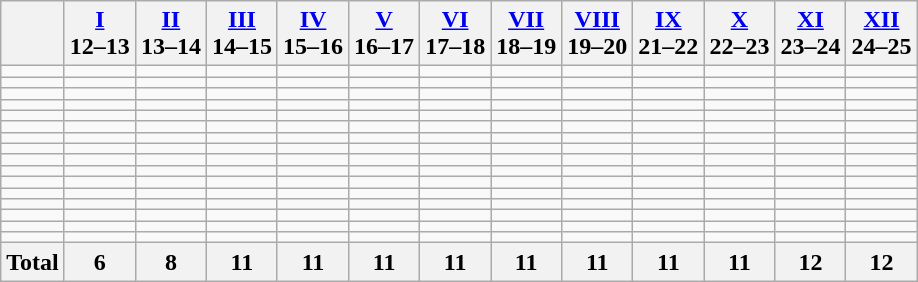<table class="wikitable" style="text-align:center;">
<tr>
<th></th>
<th><a href='#'>I</a><br>12–13</th>
<th><a href='#'>II</a><br>13–14</th>
<th><a href='#'>III</a><br>14–15</th>
<th><a href='#'>IV</a><br>15–16</th>
<th><a href='#'>V</a><br>16–17</th>
<th><a href='#'>VI</a><br>17–18</th>
<th><a href='#'>VII</a><br>18–19</th>
<th><a href='#'>VIII</a><br>19–20</th>
<th><a href='#'>IX</a><br>21–22</th>
<th><a href='#'>X</a><br>22–23</th>
<th><a href='#'>XI</a><br>23–24</th>
<th><a href='#'>XII</a><br>24–25</th>
</tr>
<tr>
<td align=left></td>
<td></td>
<td></td>
<td></td>
<td></td>
<td></td>
<td></td>
<td></td>
<td></td>
<td></td>
<td></td>
<td></td>
<td></td>
</tr>
<tr>
<td align=left></td>
<td></td>
<td></td>
<td></td>
<td></td>
<td></td>
<td></td>
<td></td>
<td></td>
<td></td>
<td></td>
<td></td>
<td></td>
</tr>
<tr>
<td align=left></td>
<td></td>
<td></td>
<td></td>
<td></td>
<td></td>
<td></td>
<td></td>
<td></td>
<td></td>
<td></td>
<td></td>
<td></td>
</tr>
<tr>
<td align=left></td>
<td></td>
<td></td>
<td></td>
<td></td>
<td></td>
<td></td>
<td></td>
<td></td>
<td></td>
<td></td>
<td></td>
<td></td>
</tr>
<tr>
<td align=left></td>
<td></td>
<td></td>
<td></td>
<td></td>
<td></td>
<td></td>
<td></td>
<td></td>
<td></td>
<td></td>
<td></td>
<td></td>
</tr>
<tr>
<td align=left></td>
<td></td>
<td></td>
<td></td>
<td></td>
<td></td>
<td></td>
<td></td>
<td></td>
<td></td>
<td></td>
<td></td>
<td></td>
</tr>
<tr>
<td align=left></td>
<td></td>
<td></td>
<td></td>
<td></td>
<td></td>
<td></td>
<td></td>
<td></td>
<td></td>
<td></td>
<td></td>
<td></td>
</tr>
<tr>
<td align=left></td>
<td></td>
<td></td>
<td></td>
<td></td>
<td></td>
<td></td>
<td></td>
<td></td>
<td></td>
<td></td>
<td></td>
<td></td>
</tr>
<tr>
<td align=left></td>
<td></td>
<td></td>
<td></td>
<td></td>
<td></td>
<td></td>
<td></td>
<td></td>
<td></td>
<td></td>
<td></td>
<td></td>
</tr>
<tr>
<td align=left></td>
<td></td>
<td></td>
<td></td>
<td></td>
<td></td>
<td></td>
<td></td>
<td></td>
<td></td>
<td></td>
<td></td>
<td></td>
</tr>
<tr>
<td align=left></td>
<td></td>
<td></td>
<td></td>
<td></td>
<td></td>
<td></td>
<td></td>
<td></td>
<td></td>
<td></td>
<td></td>
</tr>
<tr>
<td align=left></td>
<td></td>
<td></td>
<td></td>
<td></td>
<td></td>
<td></td>
<td></td>
<td></td>
<td></td>
<td></td>
<td></td>
<td></td>
</tr>
<tr>
<td align=left></td>
<td></td>
<td></td>
<td></td>
<td></td>
<td></td>
<td></td>
<td></td>
<td></td>
<td></td>
<td></td>
<td></td>
</tr>
<tr>
<td align=left></td>
<td></td>
<td></td>
<td></td>
<td></td>
<td></td>
<td></td>
<td></td>
<td></td>
<td></td>
<td></td>
<td></td>
<td></td>
</tr>
<tr>
<td align=left></td>
<td></td>
<td></td>
<td></td>
<td></td>
<td></td>
<td></td>
<td></td>
<td></td>
<td></td>
<td></td>
<td></td>
<td></td>
</tr>
<tr>
<td align=left></td>
<td></td>
<td></td>
<td></td>
<td></td>
<td></td>
<td></td>
<td></td>
<td></td>
<td></td>
<td></td>
<td></td>
<td></td>
</tr>
<tr>
<th>Total</th>
<th>6</th>
<th>8</th>
<th>11</th>
<th style="padding:1px;">11</th>
<th>11</th>
<th>11</th>
<th>11</th>
<th>11</th>
<th>11</th>
<th>11</th>
<th>12</th>
<th>12</th>
</tr>
</table>
